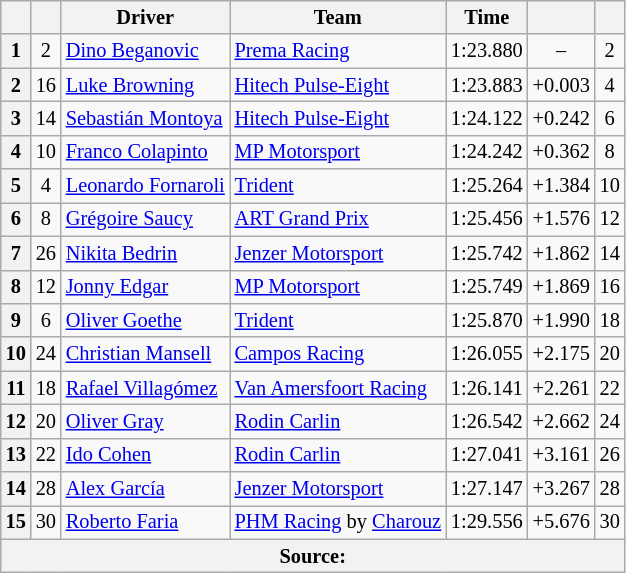<table class="wikitable" style="font-size:85%">
<tr>
<th scope="col"></th>
<th scope="col"></th>
<th scope="col">Driver</th>
<th scope="col">Team</th>
<th scope="col">Time</th>
<th scope="col"></th>
<th scope="col"></th>
</tr>
<tr>
<th scope="row">1</th>
<td align="center">2</td>
<td> <a href='#'>Dino Beganovic</a></td>
<td><a href='#'>Prema Racing</a></td>
<td>1:23.880</td>
<td align="center">–</td>
<td align="center">2</td>
</tr>
<tr>
<th scope="row">2</th>
<td align="center">16</td>
<td> <a href='#'>Luke Browning</a></td>
<td><a href='#'>Hitech Pulse-Eight</a></td>
<td>1:23.883</td>
<td align="center">+0.003</td>
<td align="center">4</td>
</tr>
<tr>
<th scope="row">3</th>
<td align="center">14</td>
<td> <a href='#'>Sebastián Montoya</a></td>
<td><a href='#'>Hitech Pulse-Eight</a></td>
<td>1:24.122</td>
<td align="center">+0.242</td>
<td align="center">6</td>
</tr>
<tr>
<th scope="row">4</th>
<td align="center">10</td>
<td> <a href='#'>Franco Colapinto</a></td>
<td><a href='#'>MP Motorsport</a></td>
<td>1:24.242</td>
<td align="center">+0.362</td>
<td align="center">8</td>
</tr>
<tr>
<th scope="row">5</th>
<td align="center">4</td>
<td> <a href='#'>Leonardo Fornaroli</a></td>
<td><a href='#'>Trident</a></td>
<td>1:25.264</td>
<td align="center">+1.384</td>
<td align="center">10</td>
</tr>
<tr>
<th scope="row">6</th>
<td align="center">8</td>
<td> <a href='#'>Grégoire Saucy</a></td>
<td><a href='#'>ART Grand Prix</a></td>
<td>1:25.456</td>
<td align="center">+1.576</td>
<td align="center">12</td>
</tr>
<tr>
<th scope="row">7</th>
<td align="center">26</td>
<td> <a href='#'>Nikita Bedrin</a></td>
<td><a href='#'>Jenzer Motorsport</a></td>
<td>1:25.742</td>
<td align="center">+1.862</td>
<td align="center">14</td>
</tr>
<tr>
<th scope="row">8</th>
<td align="center">12</td>
<td> <a href='#'>Jonny Edgar</a></td>
<td><a href='#'>MP Motorsport</a></td>
<td>1:25.749</td>
<td align="center">+1.869</td>
<td align="center">16</td>
</tr>
<tr>
<th scope="row">9</th>
<td align="center">6</td>
<td> <a href='#'>Oliver Goethe</a></td>
<td><a href='#'>Trident</a></td>
<td>1:25.870</td>
<td align="center">+1.990</td>
<td align="center">18</td>
</tr>
<tr>
<th scope="row">10</th>
<td align="center">24</td>
<td> <a href='#'>Christian Mansell</a></td>
<td><a href='#'>Campos Racing</a></td>
<td>1:26.055</td>
<td align="center">+2.175</td>
<td align="center">20</td>
</tr>
<tr>
<th scope="row">11</th>
<td align="center">18</td>
<td> <a href='#'>Rafael Villagómez</a></td>
<td><a href='#'>Van Amersfoort Racing</a></td>
<td>1:26.141</td>
<td align="center">+2.261</td>
<td align="center">22</td>
</tr>
<tr>
<th scope="row">12</th>
<td align="center">20</td>
<td> <a href='#'>Oliver Gray</a></td>
<td><a href='#'>Rodin Carlin</a></td>
<td>1:26.542</td>
<td align="center">+2.662</td>
<td align="center">24</td>
</tr>
<tr>
<th scope="row">13</th>
<td align="center">22</td>
<td> <a href='#'>Ido Cohen</a></td>
<td><a href='#'>Rodin Carlin</a></td>
<td>1:27.041</td>
<td align="center">+3.161</td>
<td align="center">26</td>
</tr>
<tr>
<th scope="row">14</th>
<td align="center">28</td>
<td> <a href='#'>Alex García</a></td>
<td><a href='#'>Jenzer Motorsport</a></td>
<td>1:27.147</td>
<td align="center">+3.267</td>
<td align="center">28</td>
</tr>
<tr>
<th scope="row">15</th>
<td align="center">30</td>
<td> <a href='#'>Roberto Faria</a></td>
<td><a href='#'>PHM Racing</a> by <a href='#'>Charouz</a></td>
<td>1:29.556</td>
<td align="center">+5.676</td>
<td align="center">30</td>
</tr>
<tr>
<th colspan="7">Source:</th>
</tr>
</table>
